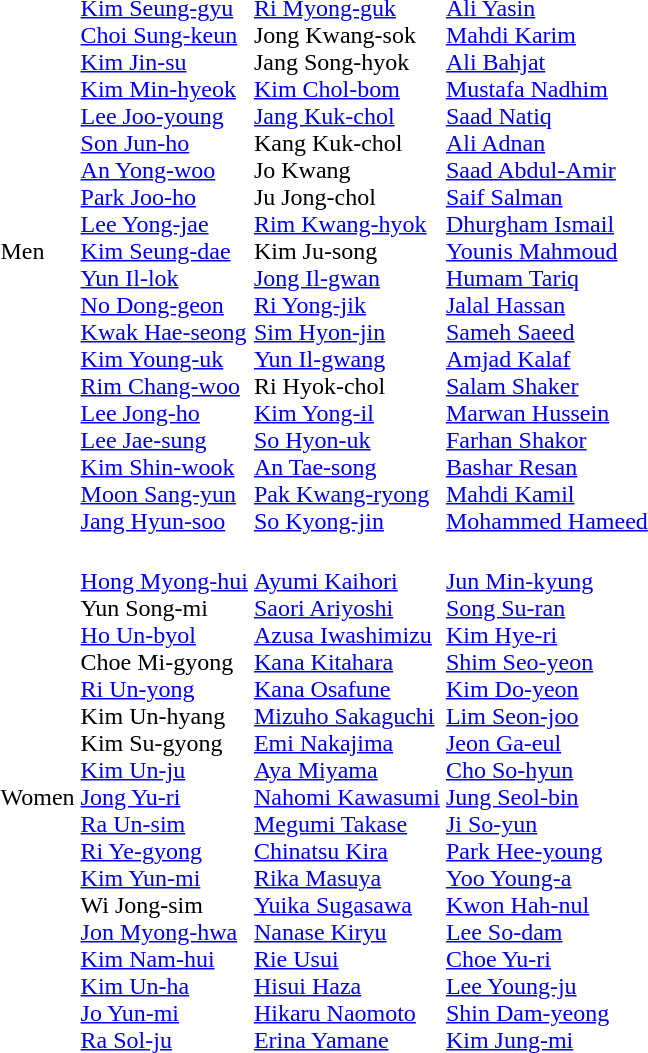<table>
<tr>
<td>Men<br></td>
<td><br><a href='#'>Kim Seung-gyu</a><br><a href='#'>Choi Sung-keun</a><br><a href='#'>Kim Jin-su</a><br><a href='#'>Kim Min-hyeok</a><br><a href='#'>Lee Joo-young</a><br><a href='#'>Son Jun-ho</a><br><a href='#'>An Yong-woo</a><br><a href='#'>Park Joo-ho</a><br><a href='#'>Lee Yong-jae</a><br><a href='#'>Kim Seung-dae</a><br><a href='#'>Yun Il-lok</a><br><a href='#'>No Dong-geon</a><br><a href='#'>Kwak Hae-seong</a><br><a href='#'>Kim Young-uk</a><br><a href='#'>Rim Chang-woo</a><br><a href='#'>Lee Jong-ho</a><br><a href='#'>Lee Jae-sung</a><br><a href='#'>Kim Shin-wook</a><br><a href='#'>Moon Sang-yun</a><br><a href='#'>Jang Hyun-soo</a></td>
<td><br><a href='#'>Ri Myong-guk</a><br>Jong Kwang-sok<br>Jang Song-hyok<br><a href='#'>Kim Chol-bom</a><br><a href='#'>Jang Kuk-chol</a><br>Kang Kuk-chol<br>Jo Kwang<br>Ju Jong-chol<br><a href='#'>Rim Kwang-hyok</a><br>Kim Ju-song<br><a href='#'>Jong Il-gwan</a><br><a href='#'>Ri Yong-jik</a><br><a href='#'>Sim Hyon-jin</a><br><a href='#'>Yun Il-gwang</a><br>Ri Hyok-chol<br><a href='#'>Kim Yong-il</a><br><a href='#'>So Hyon-uk</a><br><a href='#'>An Tae-song</a><br><a href='#'>Pak Kwang-ryong</a><br><a href='#'>So Kyong-jin</a></td>
<td><br><a href='#'>Ali Yasin</a><br><a href='#'>Mahdi Karim</a><br><a href='#'>Ali Bahjat</a><br><a href='#'>Mustafa Nadhim</a><br><a href='#'>Saad Natiq</a><br><a href='#'>Ali Adnan</a><br><a href='#'>Saad Abdul-Amir</a><br><a href='#'>Saif Salman</a><br><a href='#'>Dhurgham Ismail</a><br><a href='#'>Younis Mahmoud</a><br><a href='#'>Humam Tariq</a><br><a href='#'>Jalal Hassan</a><br><a href='#'>Sameh Saeed</a><br><a href='#'>Amjad Kalaf</a><br><a href='#'>Salam Shaker</a><br><a href='#'>Marwan Hussein</a><br><a href='#'>Farhan Shakor</a><br><a href='#'>Bashar Resan</a><br><a href='#'>Mahdi Kamil</a><br><a href='#'>Mohammed Hameed</a></td>
</tr>
<tr>
<td>Women<br></td>
<td><br><a href='#'>Hong Myong-hui</a><br>Yun Song-mi<br><a href='#'>Ho Un-byol</a><br>Choe Mi-gyong<br><a href='#'>Ri Un-yong</a><br>Kim Un-hyang<br>Kim Su-gyong<br><a href='#'>Kim Un-ju</a><br><a href='#'>Jong Yu-ri</a><br><a href='#'>Ra Un-sim</a><br><a href='#'>Ri Ye-gyong</a><br><a href='#'>Kim Yun-mi</a><br>Wi Jong-sim<br><a href='#'>Jon Myong-hwa</a><br><a href='#'>Kim Nam-hui</a><br><a href='#'>Kim Un-ha</a><br><a href='#'>Jo Yun-mi</a><br><a href='#'>Ra Sol-ju</a></td>
<td><br><a href='#'>Ayumi Kaihori</a><br><a href='#'>Saori Ariyoshi</a><br><a href='#'>Azusa Iwashimizu</a><br><a href='#'>Kana Kitahara</a><br><a href='#'>Kana Osafune</a><br><a href='#'>Mizuho Sakaguchi</a><br><a href='#'>Emi Nakajima</a><br><a href='#'>Aya Miyama</a><br><a href='#'>Nahomi Kawasumi</a><br><a href='#'>Megumi Takase</a><br><a href='#'>Chinatsu Kira</a><br><a href='#'>Rika Masuya</a><br><a href='#'>Yuika Sugasawa</a><br><a href='#'>Nanase Kiryu</a><br><a href='#'>Rie Usui</a><br><a href='#'>Hisui Haza</a><br><a href='#'>Hikaru Naomoto</a><br><a href='#'>Erina Yamane</a></td>
<td><br><a href='#'>Jun Min-kyung</a><br><a href='#'>Song Su-ran</a><br><a href='#'>Kim Hye-ri</a><br><a href='#'>Shim Seo-yeon</a><br><a href='#'>Kim Do-yeon</a><br><a href='#'>Lim Seon-joo</a><br><a href='#'>Jeon Ga-eul</a><br><a href='#'>Cho So-hyun</a><br><a href='#'>Jung Seol-bin</a><br><a href='#'>Ji So-yun</a><br><a href='#'>Park Hee-young</a><br><a href='#'>Yoo Young-a</a><br><a href='#'>Kwon Hah-nul</a><br><a href='#'>Lee So-dam</a><br><a href='#'>Choe Yu-ri</a><br><a href='#'>Lee Young-ju</a><br><a href='#'>Shin Dam-yeong</a><br><a href='#'>Kim Jung-mi</a></td>
</tr>
</table>
